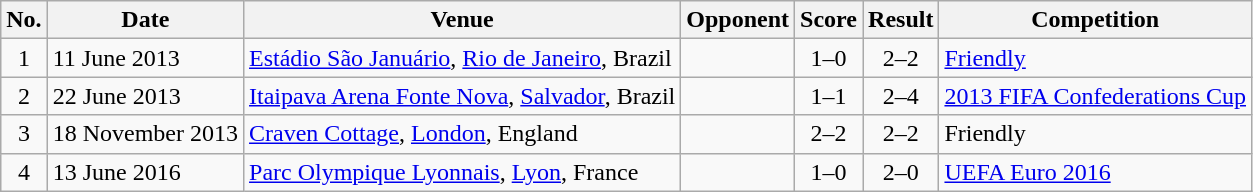<table class="wikitable sortable">
<tr>
<th scope="col">No.</th>
<th scope="col" data-sort-type="date">Date</th>
<th scope="col">Venue</th>
<th scope="col">Opponent</th>
<th scope="col">Score</th>
<th scope="col">Result</th>
<th scope="col">Competition</th>
</tr>
<tr>
<td align="center">1</td>
<td>11 June 2013</td>
<td><a href='#'>Estádio São Januário</a>, <a href='#'>Rio de Janeiro</a>, Brazil</td>
<td></td>
<td align="center">1–0</td>
<td align="center">2–2</td>
<td><a href='#'>Friendly</a></td>
</tr>
<tr>
<td align="center">2</td>
<td>22 June 2013</td>
<td><a href='#'>Itaipava Arena Fonte Nova</a>, <a href='#'>Salvador</a>, Brazil</td>
<td></td>
<td align="center">1–1</td>
<td align="center">2–4</td>
<td><a href='#'>2013 FIFA Confederations Cup</a></td>
</tr>
<tr>
<td align="center">3</td>
<td>18 November 2013</td>
<td><a href='#'>Craven Cottage</a>, <a href='#'>London</a>, England</td>
<td></td>
<td align="center">2–2</td>
<td align="center">2–2</td>
<td>Friendly</td>
</tr>
<tr>
<td align="center">4</td>
<td>13 June 2016</td>
<td><a href='#'>Parc Olympique Lyonnais</a>, <a href='#'>Lyon</a>, France</td>
<td></td>
<td align="center">1–0</td>
<td align="center">2–0</td>
<td><a href='#'>UEFA Euro 2016</a></td>
</tr>
</table>
